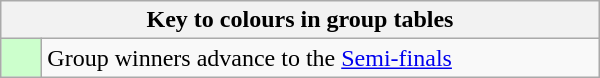<table class="wikitable" style="text-align: center; width: 400px;">
<tr>
<th colspan=2>Key to colours in group tables</th>
</tr>
<tr>
<td bgcolor=#ccffcc style="width: 20px;"></td>
<td align=left>Group winners advance to the <a href='#'>Semi-finals</a></td>
</tr>
</table>
